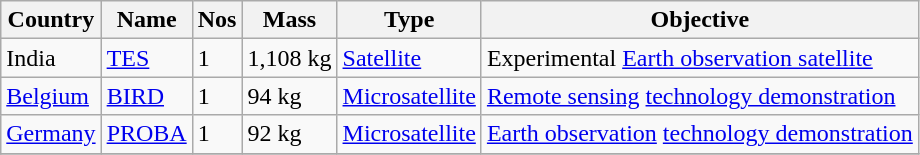<table class="wikitable sortable">
<tr>
<th>Country</th>
<th>Name</th>
<th>Nos</th>
<th>Mass</th>
<th>Type</th>
<th>Objective</th>
</tr>
<tr>
<td> India</td>
<td><a href='#'>TES</a></td>
<td>1</td>
<td>1,108 kg</td>
<td><a href='#'>Satellite</a></td>
<td>Experimental <a href='#'>Earth observation satellite</a></td>
</tr>
<tr>
<td> <a href='#'>Belgium</a></td>
<td><a href='#'>BIRD</a></td>
<td>1</td>
<td>94 kg</td>
<td><a href='#'>Microsatellite</a></td>
<td><a href='#'>Remote sensing</a> <a href='#'>technology demonstration</a></td>
</tr>
<tr>
<td> <a href='#'>Germany</a></td>
<td><a href='#'>PROBA</a></td>
<td>1</td>
<td>92 kg</td>
<td><a href='#'>Microsatellite</a></td>
<td><a href='#'>Earth observation</a> <a href='#'>technology demonstration</a></td>
</tr>
<tr>
</tr>
</table>
